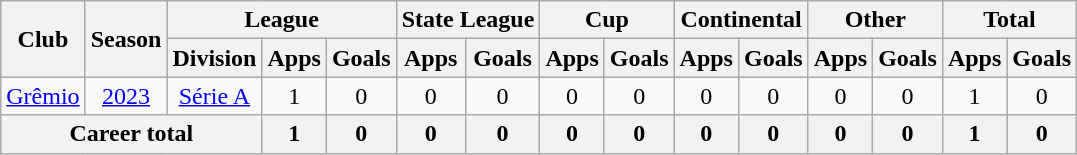<table class=wikitable style=text-align:center>
<tr>
<th rowspan=2>Club</th>
<th rowspan=2>Season</th>
<th colspan=3>League</th>
<th colspan=2>State League</th>
<th colspan=2>Cup</th>
<th colspan=2>Continental</th>
<th colspan=2>Other</th>
<th colspan=2>Total</th>
</tr>
<tr>
<th>Division</th>
<th>Apps</th>
<th>Goals</th>
<th>Apps</th>
<th>Goals</th>
<th>Apps</th>
<th>Goals</th>
<th>Apps</th>
<th>Goals</th>
<th>Apps</th>
<th>Goals</th>
<th>Apps</th>
<th>Goals</th>
</tr>
<tr>
<td><a href='#'>Grêmio</a></td>
<td><a href='#'>2023</a></td>
<td><a href='#'>Série A</a></td>
<td>1</td>
<td>0</td>
<td>0</td>
<td>0</td>
<td>0</td>
<td>0</td>
<td>0</td>
<td>0</td>
<td>0</td>
<td>0</td>
<td>1</td>
<td>0</td>
</tr>
<tr>
<th colspan=3>Career total</th>
<th>1</th>
<th>0</th>
<th>0</th>
<th>0</th>
<th>0</th>
<th>0</th>
<th>0</th>
<th>0</th>
<th>0</th>
<th>0</th>
<th>1</th>
<th>0</th>
</tr>
</table>
